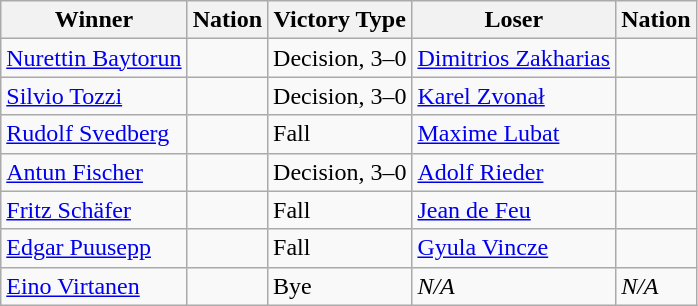<table class="wikitable sortable" style="text-align:left;">
<tr>
<th>Winner</th>
<th>Nation</th>
<th>Victory Type</th>
<th>Loser</th>
<th>Nation</th>
</tr>
<tr>
<td><a href='#'>Nurettin Baytorun</a></td>
<td></td>
<td>Decision, 3–0</td>
<td><a href='#'>Dimitrios Zakharias</a></td>
<td></td>
</tr>
<tr>
<td><a href='#'>Silvio Tozzi</a></td>
<td></td>
<td>Decision, 3–0</td>
<td><a href='#'>Karel Zvonał</a></td>
<td></td>
</tr>
<tr>
<td><a href='#'>Rudolf Svedberg</a></td>
<td></td>
<td>Fall</td>
<td><a href='#'>Maxime Lubat</a></td>
<td></td>
</tr>
<tr>
<td><a href='#'>Antun Fischer</a></td>
<td></td>
<td>Decision, 3–0</td>
<td><a href='#'>Adolf Rieder</a></td>
<td></td>
</tr>
<tr>
<td><a href='#'>Fritz Schäfer</a></td>
<td></td>
<td>Fall</td>
<td><a href='#'>Jean de Feu</a></td>
<td></td>
</tr>
<tr>
<td><a href='#'>Edgar Puusepp</a></td>
<td></td>
<td>Fall</td>
<td><a href='#'>Gyula Vincze</a></td>
<td></td>
</tr>
<tr>
<td><a href='#'>Eino Virtanen</a></td>
<td></td>
<td>Bye</td>
<td><em>N/A</em></td>
<td><em>N/A</em></td>
</tr>
</table>
